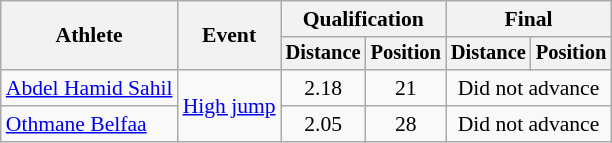<table class=wikitable style="font-size:90%">
<tr>
<th rowspan="2">Athlete</th>
<th rowspan="2">Event</th>
<th colspan="2">Qualification</th>
<th colspan="2">Final</th>
</tr>
<tr style="font-size:95%">
<th>Distance</th>
<th>Position</th>
<th>Distance</th>
<th>Position</th>
</tr>
<tr align=center>
<td align=left><a href='#'>Abdel Hamid Sahil</a></td>
<td rowspan=2><a href='#'>High jump</a></td>
<td>2.18</td>
<td>21</td>
<td colspan=2>Did not advance</td>
</tr>
<tr align=center>
<td align=left><a href='#'>Othmane Belfaa</a></td>
<td>2.05</td>
<td>28</td>
<td colspan=2>Did not advance</td>
</tr>
</table>
